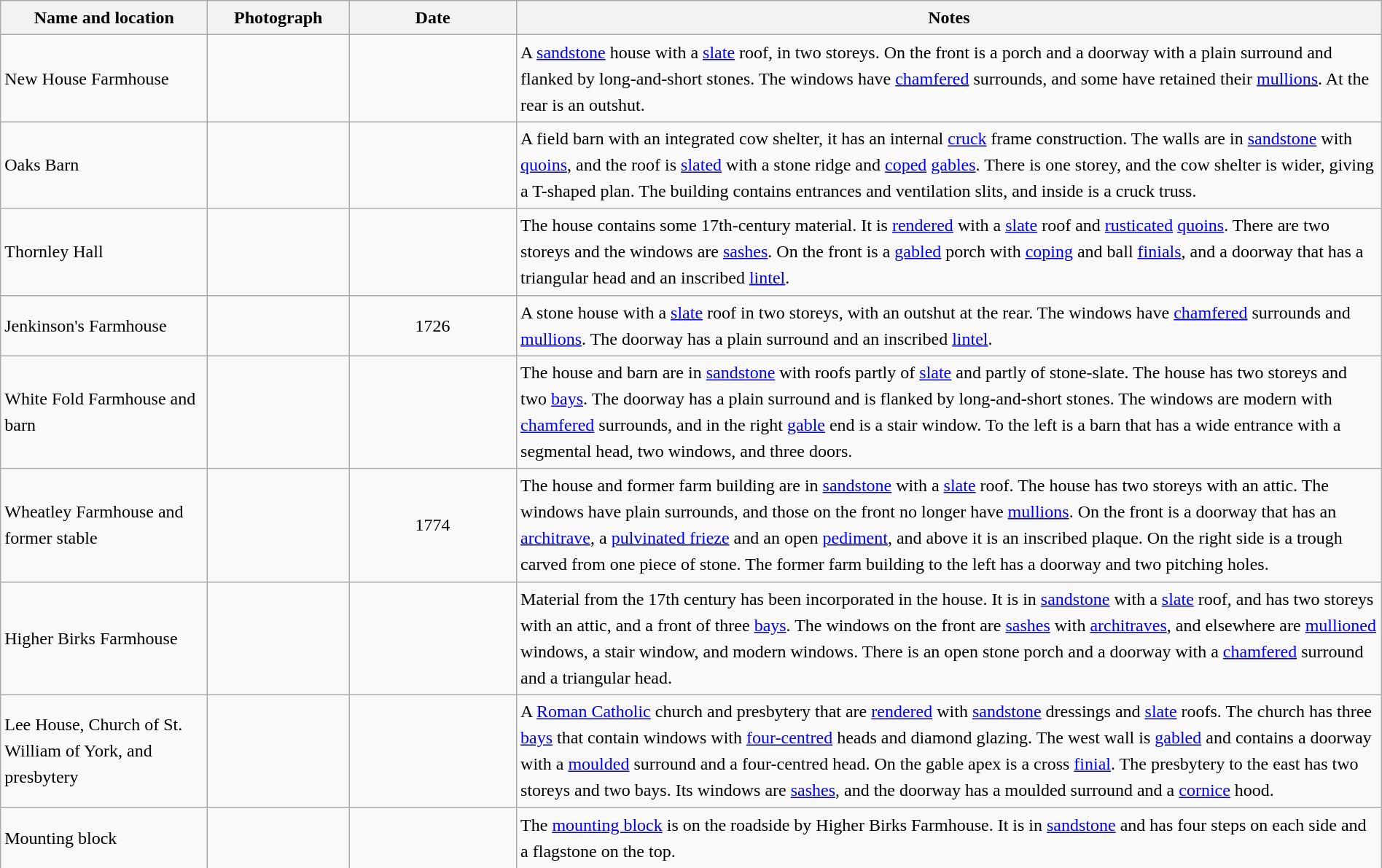<table class="wikitable sortable plainrowheaders" style="width:100%;border:0px;text-align:left;line-height:150%;">
<tr>
<th scope="col"  style="width:150px">Name and location</th>
<th scope="col"  style="width:100px" class="unsortable">Photograph</th>
<th scope="col"  style="width:120px">Date</th>
<th scope="col"  style="width:650px" class="unsortable">Notes</th>
</tr>
<tr>
<td>New House Farmhouse<br><small></small></td>
<td></td>
<td align="center"></td>
<td>A <a href='#'>sandstone</a> house with a <a href='#'>slate</a> roof, in two storeys.  On the front is a porch and a doorway with a plain surround and flanked by long-and-short stones.  The windows have <a href='#'>chamfered</a> surrounds, and some have retained their <a href='#'>mullions</a>.  At the rear is an outshut.</td>
</tr>
<tr>
<td>Oaks Barn<br><small></small></td>
<td></td>
<td align="center"></td>
<td>A field barn with an integrated cow shelter, it has an internal <a href='#'>cruck</a> frame construction.  The walls are in <a href='#'>sandstone</a> with <a href='#'>quoins</a>, and the roof is <a href='#'>slated</a> with a stone ridge and <a href='#'>coped</a> <a href='#'>gables</a>.  There is one storey, and the cow shelter is wider, giving a T-shaped plan.  The building contains entrances and ventilation slits, and inside is a cruck truss.</td>
</tr>
<tr>
<td>Thornley Hall<br><small></small></td>
<td></td>
<td align="center"></td>
<td>The house contains some 17th-century material.  It is <a href='#'>rendered</a> with a <a href='#'>slate</a> roof and <a href='#'>rusticated</a> <a href='#'>quoins</a>.  There are two storeys and the windows are <a href='#'>sashes</a>.  On the front is a <a href='#'>gabled</a> porch with <a href='#'>coping</a> and ball <a href='#'>finials</a>, and a doorway that has a triangular head and an inscribed <a href='#'>lintel</a>.</td>
</tr>
<tr>
<td>Jenkinson's Farmhouse<br><small></small></td>
<td></td>
<td align="center">1726</td>
<td>A stone house with a <a href='#'>slate</a> roof in two storeys, with an outshut at the rear.  The windows have <a href='#'>chamfered</a> surrounds and <a href='#'>mullions</a>.  The doorway has a plain surround and an inscribed <a href='#'>lintel</a>.</td>
</tr>
<tr>
<td>White Fold Farmhouse and barn<br><small></small></td>
<td></td>
<td align="center"></td>
<td>The house and barn are in <a href='#'>sandstone</a> with roofs partly of <a href='#'>slate</a> and partly of stone-slate.  The house has two storeys and two <a href='#'>bays</a>.  The doorway has a plain surround and is flanked by long-and-short stones.  The windows are modern with <a href='#'>chamfered</a> surrounds, and in the right <a href='#'>gable</a> end is a stair window.  To the left is a barn that has a wide entrance with a segmental head, two windows, and three doors.</td>
</tr>
<tr>
<td>Wheatley Farmhouse and former stable<br><small></small></td>
<td></td>
<td align="center">1774</td>
<td>The house and former farm building are in <a href='#'>sandstone</a> with a <a href='#'>slate</a> roof.  The house has two storeys with an attic.  The windows have plain surrounds, and those on the front no longer have <a href='#'>mullions</a>.  On the front is a doorway that has an <a href='#'>architrave</a>, a <a href='#'>pulvinated frieze</a> and an open <a href='#'>pediment</a>, and above it is an inscribed plaque.  On the right side is a trough carved from one piece of stone.  The former farm building to the left has a doorway and two pitching holes.</td>
</tr>
<tr>
<td>Higher Birks Farmhouse<br><small></small></td>
<td></td>
<td align="center"></td>
<td>Material from the 17th century has been incorporated in the house.  It is in <a href='#'>sandstone</a> with a <a href='#'>slate</a> roof, and has two storeys with an attic, and a front of three <a href='#'>bays</a>.  The windows on the front are <a href='#'>sashes</a> with <a href='#'>architraves</a>, and elsewhere are <a href='#'>mullioned</a> windows, a stair window, and modern windows.  There is an open stone porch and a doorway with a <a href='#'>chamfered</a> surround and a triangular head.</td>
</tr>
<tr>
<td>Lee House, Church of St. William of York, and presbytery<br><small></small></td>
<td></td>
<td align="center"></td>
<td>A <a href='#'>Roman Catholic</a> church and presbytery that are <a href='#'>rendered</a> with <a href='#'>sandstone</a> dressings and <a href='#'>slate</a> roofs.  The church has three <a href='#'>bays</a> that contain windows with <a href='#'>four-centred</a> heads and diamond glazing.  The west wall is <a href='#'>gabled</a> and contains a doorway with a <a href='#'>moulded</a> surround and a four-centred head.  On the gable apex is a cross <a href='#'>finial</a>. The presbytery to the east has two storeys and two bays.  Its windows are <a href='#'>sashes</a>, and the doorway has a moulded surround and a <a href='#'>cornice</a> hood.</td>
</tr>
<tr>
<td>Mounting block<br><small></small></td>
<td></td>
<td align="center"></td>
<td>The <a href='#'>mounting block</a> is on the roadside by Higher Birks Farmhouse.  It is in <a href='#'>sandstone</a> and has four steps on each side and a flagstone on the top.</td>
</tr>
<tr>
</tr>
</table>
